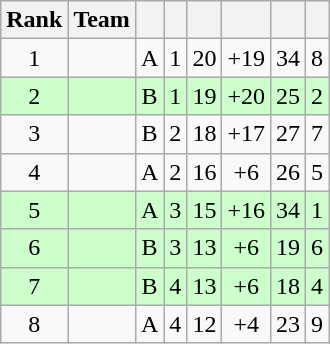<table class="wikitable" style="text-align:center;">
<tr>
<th>Rank</th>
<th>Team</th>
<th></th>
<th></th>
<th></th>
<th></th>
<th></th>
<th></th>
</tr>
<tr>
<td>1</td>
<td align=left></td>
<td>A</td>
<td>1</td>
<td>20</td>
<td>+19</td>
<td>34</td>
<td>8</td>
</tr>
<tr style="background-color:#CCFFCC;">
<td>2</td>
<td align=left></td>
<td>B</td>
<td>1</td>
<td>19</td>
<td>+20</td>
<td>25</td>
<td>2</td>
</tr>
<tr>
<td>3</td>
<td align=left></td>
<td>B</td>
<td>2</td>
<td>18</td>
<td>+17</td>
<td>27</td>
<td>7</td>
</tr>
<tr>
<td>4</td>
<td align=left></td>
<td>A</td>
<td>2</td>
<td>16</td>
<td>+6</td>
<td>26</td>
<td>5</td>
</tr>
<tr style="background-color:#CCFFCC;">
<td>5</td>
<td align=left></td>
<td>A</td>
<td>3</td>
<td>15</td>
<td>+16</td>
<td>34</td>
<td>1</td>
</tr>
<tr style="background-color:#CCFFCC;">
<td>6</td>
<td align=left></td>
<td>B</td>
<td>3</td>
<td>13</td>
<td>+6</td>
<td>19</td>
<td>6</td>
</tr>
<tr style="background-color:#CCFFCC;">
<td>7</td>
<td align=left></td>
<td>B</td>
<td>4</td>
<td>13</td>
<td>+6</td>
<td>18</td>
<td>4</td>
</tr>
<tr>
<td>8</td>
<td align=left></td>
<td>A</td>
<td>4</td>
<td>12</td>
<td>+4</td>
<td>23</td>
<td>9</td>
</tr>
</table>
